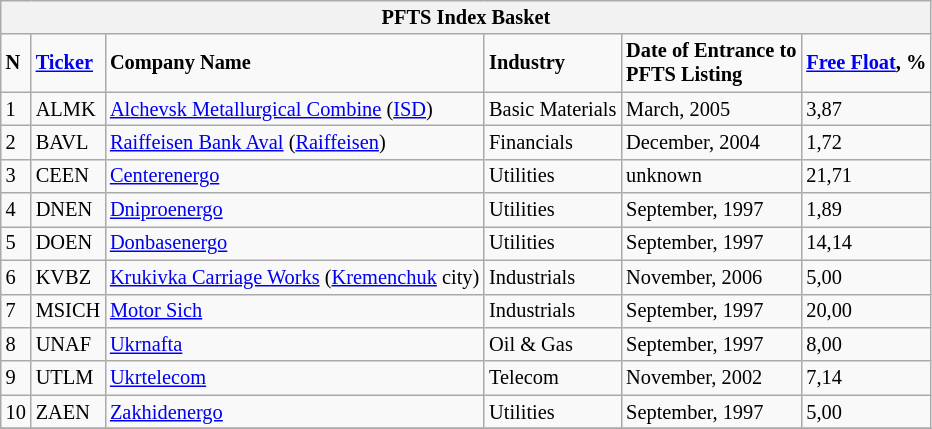<table class="wikitable" style="font-size:85%;width:80;text-align:left;">
<tr>
<th colspan=6>PFTS Index Basket</th>
</tr>
<tr>
<td><strong>N</strong></td>
<td><strong><a href='#'>Ticker</a></strong></td>
<td><strong>Company Name</strong></td>
<td><strong>Industry</strong></td>
<td><strong>Date of Entrance to<br> PFTS Listing</strong></td>
<td><strong><a href='#'>Free Float</a>, %</strong></td>
</tr>
<tr>
<td>1</td>
<td>ALMK</td>
<td><a href='#'>Alchevsk Metallurgical Combine</a> (<a href='#'>ISD</a>)</td>
<td>Basic Materials</td>
<td>March, 2005</td>
<td>3,87</td>
</tr>
<tr>
<td>2</td>
<td>BAVL</td>
<td><a href='#'>Raiffeisen Bank Aval</a> (<a href='#'>Raiffeisen</a>)</td>
<td>Financials</td>
<td>December, 2004</td>
<td>1,72</td>
</tr>
<tr>
<td>3</td>
<td>CEEN</td>
<td><a href='#'>Centerenergo</a></td>
<td>Utilities</td>
<td>unknown</td>
<td>21,71</td>
</tr>
<tr>
<td>4</td>
<td>DNEN</td>
<td><a href='#'>Dniproenergo</a></td>
<td>Utilities</td>
<td>September, 1997</td>
<td>1,89</td>
</tr>
<tr>
<td>5</td>
<td>DOEN</td>
<td><a href='#'>Donbasenergo</a></td>
<td>Utilities</td>
<td>September, 1997</td>
<td>14,14</td>
</tr>
<tr>
<td>6</td>
<td>KVBZ</td>
<td><a href='#'>Krukivka Carriage Works</a> (<a href='#'>Kremenchuk</a> city)</td>
<td>Industrials</td>
<td>November, 2006</td>
<td>5,00</td>
</tr>
<tr>
<td>7</td>
<td>MSICH</td>
<td><a href='#'>Motor Sich</a></td>
<td>Industrials</td>
<td>September, 1997</td>
<td>20,00</td>
</tr>
<tr>
<td>8</td>
<td>UNAF</td>
<td><a href='#'>Ukrnafta</a></td>
<td>Oil & Gas</td>
<td>September, 1997</td>
<td>8,00</td>
</tr>
<tr>
<td>9</td>
<td>UTLM</td>
<td><a href='#'>Ukrtelecom</a></td>
<td>Telecom</td>
<td>November, 2002</td>
<td>7,14</td>
</tr>
<tr>
<td>10</td>
<td>ZAEN</td>
<td><a href='#'>Zakhidenergo</a></td>
<td>Utilities</td>
<td>September, 1997</td>
<td>5,00</td>
</tr>
<tr>
</tr>
</table>
